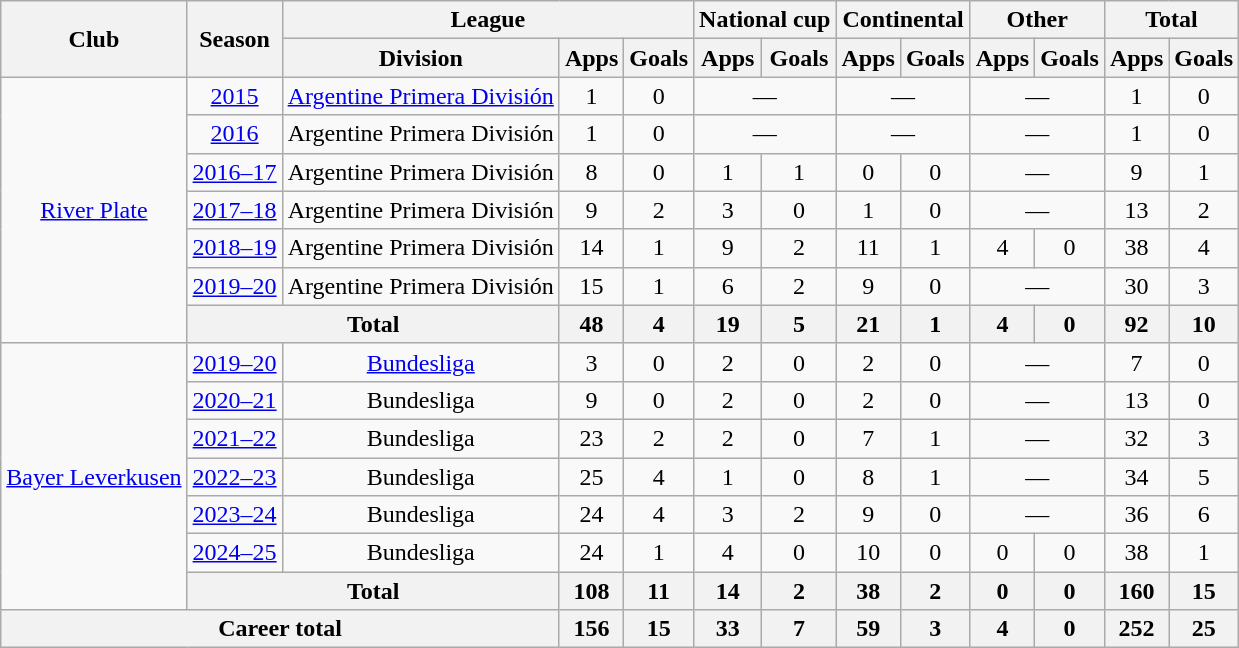<table class="wikitable" style="text-align:center">
<tr>
<th rowspan="2">Club</th>
<th rowspan="2">Season</th>
<th colspan="3">League</th>
<th colspan="2">National cup</th>
<th colspan="2">Continental</th>
<th colspan="2">Other</th>
<th colspan="2">Total</th>
</tr>
<tr>
<th>Division</th>
<th>Apps</th>
<th>Goals</th>
<th>Apps</th>
<th>Goals</th>
<th>Apps</th>
<th>Goals</th>
<th>Apps</th>
<th>Goals</th>
<th>Apps</th>
<th>Goals</th>
</tr>
<tr>
<td rowspan="7"><a href='#'>River Plate</a></td>
<td><a href='#'>2015</a></td>
<td><a href='#'>Argentine Primera División</a></td>
<td>1</td>
<td>0</td>
<td colspan="2">—</td>
<td colspan="2">—</td>
<td colspan="2">—</td>
<td>1</td>
<td>0</td>
</tr>
<tr>
<td><a href='#'>2016</a></td>
<td>Argentine Primera División</td>
<td>1</td>
<td>0</td>
<td colspan="2">—</td>
<td colspan="2">—</td>
<td colspan="2">—</td>
<td>1</td>
<td>0</td>
</tr>
<tr>
<td><a href='#'>2016–17</a></td>
<td>Argentine Primera División</td>
<td>8</td>
<td>0</td>
<td>1</td>
<td>1</td>
<td>0</td>
<td>0</td>
<td colspan="2">—</td>
<td>9</td>
<td>1</td>
</tr>
<tr>
<td><a href='#'>2017–18</a></td>
<td>Argentine Primera División</td>
<td>9</td>
<td>2</td>
<td>3</td>
<td>0</td>
<td>1</td>
<td>0</td>
<td colspan="2">—</td>
<td>13</td>
<td>2</td>
</tr>
<tr>
<td><a href='#'>2018–19</a></td>
<td>Argentine Primera División</td>
<td>14</td>
<td>1</td>
<td>9</td>
<td>2</td>
<td>11</td>
<td>1</td>
<td>4</td>
<td>0</td>
<td>38</td>
<td>4</td>
</tr>
<tr>
<td><a href='#'>2019–20</a></td>
<td>Argentine Primera División</td>
<td>15</td>
<td>1</td>
<td>6</td>
<td>2</td>
<td>9</td>
<td>0</td>
<td colspan="2">—</td>
<td>30</td>
<td>3</td>
</tr>
<tr>
<th colspan="2">Total</th>
<th>48</th>
<th>4</th>
<th>19</th>
<th>5</th>
<th>21</th>
<th>1</th>
<th>4</th>
<th>0</th>
<th>92</th>
<th>10</th>
</tr>
<tr>
<td rowspan="7"><a href='#'>Bayer Leverkusen</a></td>
<td><a href='#'>2019–20</a></td>
<td><a href='#'>Bundesliga</a></td>
<td>3</td>
<td>0</td>
<td>2</td>
<td>0</td>
<td>2</td>
<td>0</td>
<td colspan="2">—</td>
<td>7</td>
<td>0</td>
</tr>
<tr>
<td><a href='#'>2020–21</a></td>
<td>Bundesliga</td>
<td>9</td>
<td>0</td>
<td>2</td>
<td>0</td>
<td>2</td>
<td>0</td>
<td colspan="2">—</td>
<td>13</td>
<td>0</td>
</tr>
<tr>
<td><a href='#'>2021–22</a></td>
<td>Bundesliga</td>
<td>23</td>
<td>2</td>
<td>2</td>
<td>0</td>
<td>7</td>
<td>1</td>
<td colspan="2">—</td>
<td>32</td>
<td>3</td>
</tr>
<tr>
<td><a href='#'>2022–23</a></td>
<td>Bundesliga</td>
<td>25</td>
<td>4</td>
<td>1</td>
<td>0</td>
<td>8</td>
<td>1</td>
<td colspan="2">—</td>
<td>34</td>
<td>5</td>
</tr>
<tr>
<td><a href='#'>2023–24</a></td>
<td>Bundesliga</td>
<td>24</td>
<td>4</td>
<td>3</td>
<td>2</td>
<td>9</td>
<td>0</td>
<td colspan="2">—</td>
<td>36</td>
<td>6</td>
</tr>
<tr>
<td><a href='#'>2024–25</a></td>
<td>Bundesliga</td>
<td>24</td>
<td>1</td>
<td>4</td>
<td>0</td>
<td>10</td>
<td>0</td>
<td>0</td>
<td>0</td>
<td>38</td>
<td>1</td>
</tr>
<tr>
<th colspan="2">Total</th>
<th>108</th>
<th>11</th>
<th>14</th>
<th>2</th>
<th>38</th>
<th>2</th>
<th>0</th>
<th>0</th>
<th>160</th>
<th>15</th>
</tr>
<tr>
<th colspan="3">Career total</th>
<th>156</th>
<th>15</th>
<th>33</th>
<th>7</th>
<th>59</th>
<th>3</th>
<th>4</th>
<th>0</th>
<th>252</th>
<th>25</th>
</tr>
</table>
